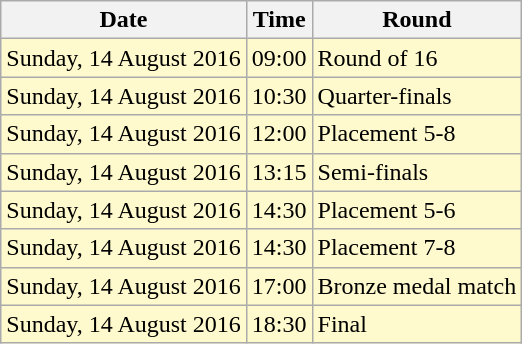<table class="wikitable">
<tr>
<th>Date</th>
<th>Time</th>
<th>Round</th>
</tr>
<tr>
<td style=background:lemonchiffon>Sunday, 14 August 2016</td>
<td style=background:lemonchiffon>09:00</td>
<td style=background:lemonchiffon>Round of 16</td>
</tr>
<tr>
<td style=background:lemonchiffon>Sunday, 14 August 2016</td>
<td style=background:lemonchiffon>10:30</td>
<td style=background:lemonchiffon>Quarter-finals</td>
</tr>
<tr>
<td style=background:lemonchiffon>Sunday, 14 August 2016</td>
<td style=background:lemonchiffon>12:00</td>
<td style=background:lemonchiffon>Placement 5-8</td>
</tr>
<tr>
<td style=background:lemonchiffon>Sunday, 14 August 2016</td>
<td style=background:lemonchiffon>13:15</td>
<td style=background:lemonchiffon>Semi-finals</td>
</tr>
<tr>
<td style=background:lemonchiffon>Sunday, 14 August 2016</td>
<td style=background:lemonchiffon>14:30</td>
<td style=background:lemonchiffon>Placement 5-6</td>
</tr>
<tr>
<td style=background:lemonchiffon>Sunday, 14 August 2016</td>
<td style=background:lemonchiffon>14:30</td>
<td style=background:lemonchiffon>Placement 7-8</td>
</tr>
<tr>
<td style=background:lemonchiffon>Sunday, 14 August 2016</td>
<td style=background:lemonchiffon>17:00</td>
<td style=background:lemonchiffon>Bronze medal match</td>
</tr>
<tr>
<td style=background:lemonchiffon>Sunday, 14 August 2016</td>
<td style=background:lemonchiffon>18:30</td>
<td style=background:lemonchiffon>Final</td>
</tr>
</table>
